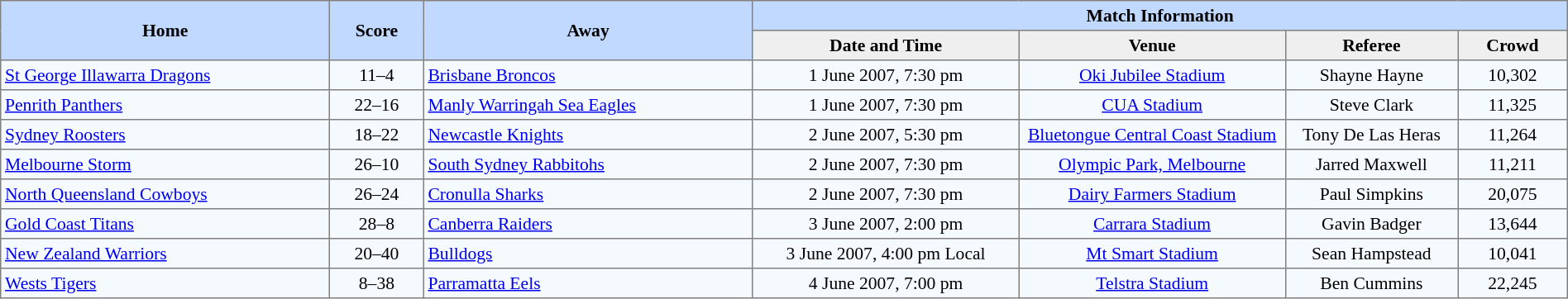<table border=1 style="border-collapse:collapse; font-size:90%; text-align:center;" cellpadding=3 cellspacing=0 width=100%>
<tr bgcolor=#C1D8FF>
<th rowspan=2 width=21%>Home</th>
<th rowspan=2 width=6%>Score</th>
<th rowspan=2 width=21%>Away</th>
<th colspan=6>Match Information</th>
</tr>
<tr bgcolor=#EFEFEF>
<th width=17%>Date and Time</th>
<th width=17%>Venue</th>
<th width=11%>Referee</th>
<th width=7%>Crowd</th>
</tr>
<tr bgcolor=#F5FAFF>
<td align=left> <a href='#'>St George Illawarra Dragons</a></td>
<td>11–4</td>
<td align=left> <a href='#'>Brisbane Broncos</a></td>
<td>1 June 2007, 7:30 pm</td>
<td><a href='#'>Oki Jubilee Stadium</a></td>
<td>Shayne Hayne</td>
<td>10,302</td>
</tr>
<tr bgcolor=#F5FAFF>
<td align=left> <a href='#'>Penrith Panthers</a></td>
<td>22–16</td>
<td align=left> <a href='#'>Manly Warringah Sea Eagles</a></td>
<td>1 June 2007, 7:30 pm</td>
<td><a href='#'>CUA Stadium</a></td>
<td>Steve Clark</td>
<td>11,325</td>
</tr>
<tr bgcolor=#F5FAFF>
<td align=left> <a href='#'>Sydney Roosters</a></td>
<td>18–22</td>
<td align=left> <a href='#'>Newcastle Knights</a></td>
<td>2 June 2007, 5:30 pm</td>
<td><a href='#'>Bluetongue Central Coast Stadium</a></td>
<td>Tony De Las Heras</td>
<td>11,264</td>
</tr>
<tr bgcolor=#F5FAFF>
<td align=left> <a href='#'>Melbourne Storm</a></td>
<td>26–10</td>
<td align=left> <a href='#'>South Sydney Rabbitohs</a></td>
<td>2 June 2007, 7:30 pm</td>
<td><a href='#'>Olympic Park, Melbourne</a></td>
<td>Jarred Maxwell</td>
<td>11,211</td>
</tr>
<tr bgcolor=#F5FAFF>
<td align=left> <a href='#'>North Queensland Cowboys</a></td>
<td>26–24</td>
<td align=left> <a href='#'>Cronulla Sharks</a></td>
<td>2 June 2007, 7:30 pm</td>
<td><a href='#'>Dairy Farmers Stadium</a></td>
<td>Paul Simpkins</td>
<td>20,075</td>
</tr>
<tr bgcolor=#F5FAFF>
<td align=left> <a href='#'>Gold Coast Titans</a></td>
<td>28–8</td>
<td align=left> <a href='#'>Canberra Raiders</a></td>
<td>3 June 2007, 2:00 pm</td>
<td><a href='#'>Carrara Stadium</a></td>
<td>Gavin Badger</td>
<td>13,644</td>
</tr>
<tr bgcolor=#F5FAFF>
<td align=left> <a href='#'>New Zealand Warriors</a></td>
<td>20–40</td>
<td align=left> <a href='#'>Bulldogs</a></td>
<td>3 June 2007, 4:00 pm Local</td>
<td><a href='#'>Mt Smart Stadium</a></td>
<td>Sean Hampstead</td>
<td>10,041</td>
</tr>
<tr bgcolor=#F5FAFF>
<td align=left> <a href='#'>Wests Tigers</a></td>
<td>8–38</td>
<td align=left> <a href='#'>Parramatta Eels</a></td>
<td>4 June 2007, 7:00 pm</td>
<td><a href='#'>Telstra Stadium</a></td>
<td>Ben Cummins</td>
<td>22,245</td>
</tr>
</table>
